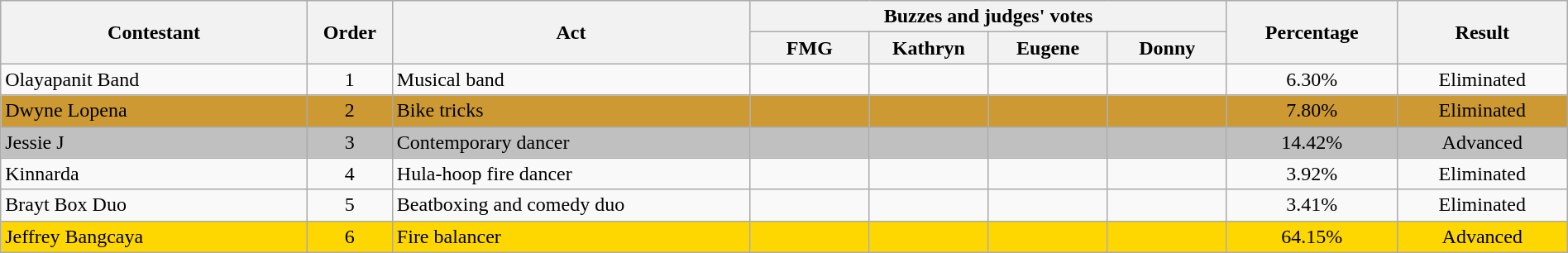<table class="wikitable" style="text-align:center; width:100%;">
<tr>
<th rowspan="2" style="width:18%;">Contestant</th>
<th rowspan="2" style="width:5%;">Order</th>
<th rowspan="2" style="width:21%;">Act</th>
<th colspan="4" style="width:28%;">Buzzes and judges' votes</th>
<th rowspan="2" style="width:10%;">Percentage</th>
<th rowspan="2" style="width:10%;">Result</th>
</tr>
<tr>
<th style="width:7%;">FMG</th>
<th style="width:7%;">Kathryn</th>
<th style="width:7%;">Eugene</th>
<th style="width:7%;">Donny</th>
</tr>
<tr>
<td style="text-align:left;">Olayapanit Band</td>
<td>1</td>
<td style="text-align:left;">Musical band</td>
<td></td>
<td></td>
<td></td>
<td></td>
<td>6.30%</td>
<td>Eliminated</td>
</tr>
<tr style="background-color:#CC9933;">
<td style="text-align:left;">Dwyne Lopena</td>
<td>2</td>
<td style="text-align:left;">Bike tricks</td>
<td></td>
<td></td>
<td></td>
<td></td>
<td>7.80%</td>
<td>Eliminated</td>
</tr>
<tr style="background-color:silver;">
<td style="text-align:left;">Jessie J</td>
<td>3</td>
<td style="text-align:left;">Contemporary dancer</td>
<td></td>
<td></td>
<td></td>
<td></td>
<td>14.42%</td>
<td>Advanced</td>
</tr>
<tr>
<td style="text-align:left;">Kinnarda</td>
<td>4</td>
<td style="text-align:left;">Hula-hoop fire dancer</td>
<td></td>
<td></td>
<td></td>
<td></td>
<td>3.92%</td>
<td>Eliminated</td>
</tr>
<tr>
<td style="text-align:left;">Brayt Box Duo</td>
<td>5</td>
<td style="text-align:left;">Beatboxing and comedy duo</td>
<td></td>
<td></td>
<td></td>
<td></td>
<td>3.41%</td>
<td>Eliminated</td>
</tr>
<tr style="background-color:gold;">
<td style="text-align:left;">Jeffrey Bangcaya </td>
<td>6</td>
<td style="text-align:left;">Fire balancer</td>
<td></td>
<td></td>
<td></td>
<td></td>
<td>64.15%</td>
<td>Advanced</td>
</tr>
</table>
